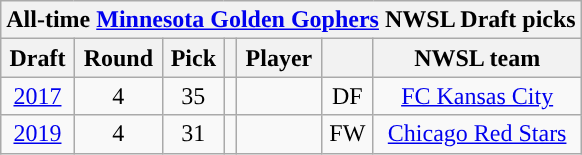<table class="wikitable sortable" style="text-align: center;">
<tr>
<th colspan="7" style="background:#">All-time <a href='#'><span>Minnesota Golden Gophers</span></a> NWSL Draft picks</th>
</tr>
<tr>
<th scope="col">Draft</th>
<th scope="col">Round</th>
<th scope="col">Pick</th>
<th scope="col"></th>
<th scope="col">Player</th>
<th scope="col"></th>
<th scope="col">NWSL team</th>
</tr>
<tr>
<td><a href='#'>2017</a></td>
<td>4</td>
<td>35</td>
<td></td>
<td></td>
<td>DF</td>
<td><a href='#'>FC Kansas City</a></td>
</tr>
<tr>
<td><a href='#'>2019</a></td>
<td>4</td>
<td>31</td>
<td></td>
<td></td>
<td>FW</td>
<td><a href='#'>Chicago Red Stars</a></td>
</tr>
</table>
